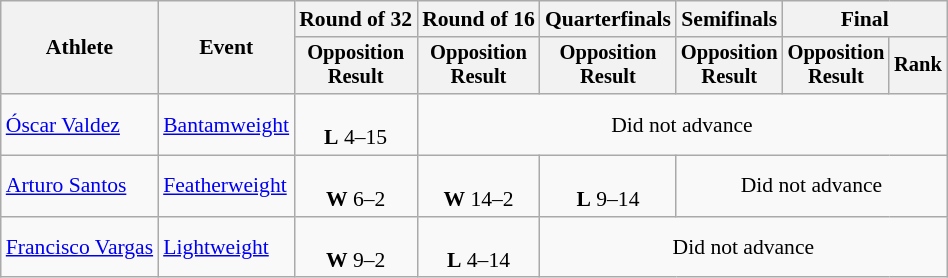<table class="wikitable" style="font-size:90%">
<tr>
<th rowspan="2">Athlete</th>
<th rowspan="2">Event</th>
<th>Round of 32</th>
<th>Round of 16</th>
<th>Quarterfinals</th>
<th>Semifinals</th>
<th colspan=2>Final</th>
</tr>
<tr style="font-size:95%">
<th>Opposition<br>Result</th>
<th>Opposition<br>Result</th>
<th>Opposition<br>Result</th>
<th>Opposition<br>Result</th>
<th>Opposition<br>Result</th>
<th>Rank</th>
</tr>
<tr align=center>
<td align=left><a href='#'>Óscar Valdez</a></td>
<td align=left><a href='#'>Bantamweight</a></td>
<td><br><strong>L</strong> 4–15</td>
<td colspan=5>Did not advance</td>
</tr>
<tr align=center>
<td align=left><a href='#'>Arturo Santos</a></td>
<td align=left><a href='#'>Featherweight</a></td>
<td><br><strong>W</strong> 6–2</td>
<td><br><strong>W</strong> 14–2</td>
<td><br><strong>L</strong> 9–14</td>
<td colspan=3>Did not advance</td>
</tr>
<tr align=center>
<td align=left><a href='#'>Francisco Vargas</a></td>
<td align=left><a href='#'>Lightweight</a></td>
<td><br><strong>W</strong> 9–2</td>
<td><br><strong>L</strong> 4–14</td>
<td colspan=4>Did not advance</td>
</tr>
</table>
